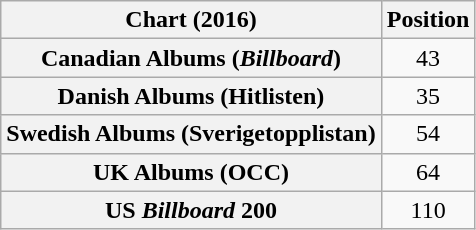<table class="wikitable sortable plainrowheaders" style="text-align:center;">
<tr>
<th>Chart (2016)</th>
<th>Position</th>
</tr>
<tr>
<th scope="row">Canadian Albums (<em>Billboard</em>)</th>
<td>43</td>
</tr>
<tr>
<th scope="row">Danish Albums (Hitlisten)</th>
<td>35</td>
</tr>
<tr>
<th scope="row">Swedish Albums (Sverigetopplistan)</th>
<td>54</td>
</tr>
<tr>
<th scope="row">UK Albums (OCC)</th>
<td>64</td>
</tr>
<tr>
<th scope="row">US <em>Billboard</em> 200</th>
<td>110</td>
</tr>
</table>
